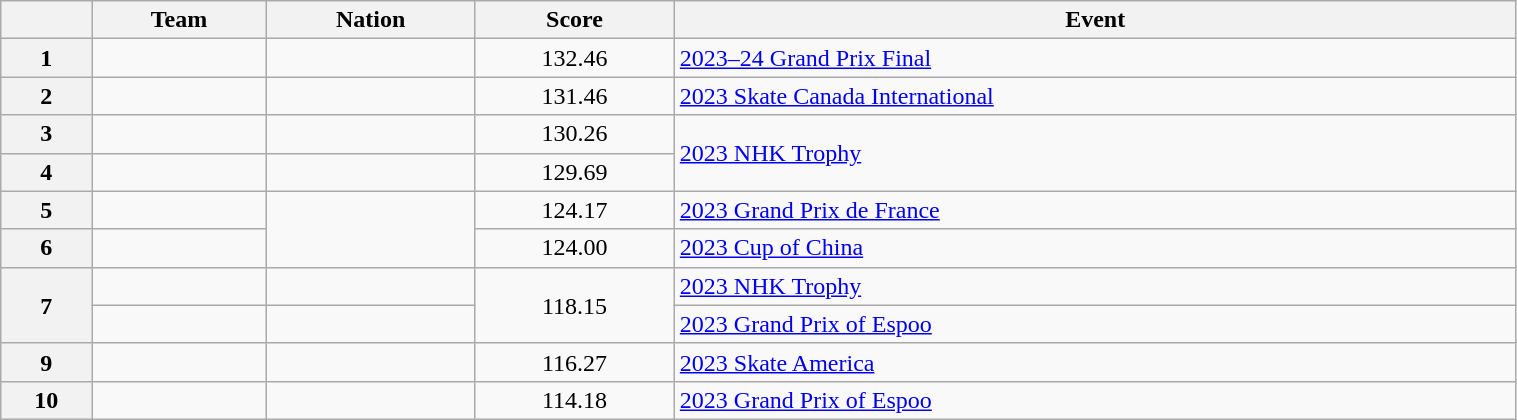<table class="wikitable sortable" style="text-align:left; width:80%">
<tr>
<th scope="col"></th>
<th scope="col">Team</th>
<th scope="col">Nation</th>
<th scope="col">Score</th>
<th scope="col">Event</th>
</tr>
<tr>
<th scope="row">1</th>
<td></td>
<td></td>
<td style="text-align:center;">132.46</td>
<td><a href='#'>2023–24 Grand Prix Final</a></td>
</tr>
<tr>
<th scope="row">2</th>
<td></td>
<td></td>
<td style="text-align:center;">131.46</td>
<td><a href='#'>2023 Skate Canada International</a></td>
</tr>
<tr>
<th scope="row">3</th>
<td></td>
<td></td>
<td style="text-align:center;">130.26</td>
<td rowspan="2"><a href='#'>2023 NHK Trophy</a></td>
</tr>
<tr>
<th scope="row">4</th>
<td></td>
<td></td>
<td style="text-align:center;">129.69</td>
</tr>
<tr>
<th scope="row">5</th>
<td></td>
<td rowspan="2"></td>
<td style="text-align:center;">124.17</td>
<td><a href='#'>2023 Grand Prix de France</a></td>
</tr>
<tr>
<th scope="row">6</th>
<td></td>
<td style="text-align:center;">124.00</td>
<td><a href='#'>2023 Cup of China</a></td>
</tr>
<tr>
<th rowspan="2" scope="row">7</th>
<td></td>
<td></td>
<td rowspan="2" style="text-align:center;">118.15</td>
<td><a href='#'>2023 NHK Trophy</a></td>
</tr>
<tr>
<td></td>
<td></td>
<td><a href='#'>2023 Grand Prix of Espoo</a></td>
</tr>
<tr>
<th scope="row">9</th>
<td></td>
<td></td>
<td style="text-align:center;">116.27</td>
<td><a href='#'>2023 Skate America</a></td>
</tr>
<tr>
<th scope="row">10</th>
<td></td>
<td></td>
<td style="text-align:center;">114.18</td>
<td><a href='#'>2023 Grand Prix of Espoo</a></td>
</tr>
</table>
